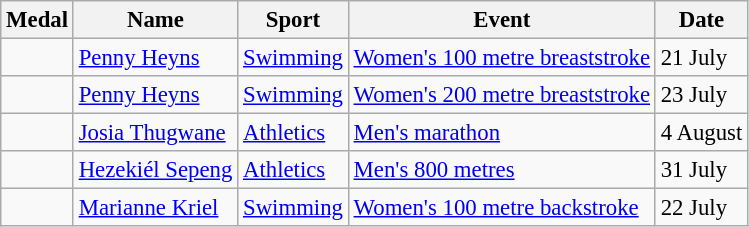<table class="wikitable sortable"  style="font-size:95%">
<tr>
<th>Medal</th>
<th>Name</th>
<th>Sport</th>
<th>Event</th>
<th>Date</th>
</tr>
<tr align=left>
<td></td>
<td><a href='#'>Penny Heyns</a></td>
<td><a href='#'>Swimming</a></td>
<td><a href='#'>Women's 100 metre breaststroke</a></td>
<td>21 July</td>
</tr>
<tr align=left>
<td></td>
<td><a href='#'>Penny Heyns</a></td>
<td><a href='#'>Swimming</a></td>
<td><a href='#'>Women's 200 metre breaststroke</a></td>
<td>23 July</td>
</tr>
<tr align=left>
<td></td>
<td><a href='#'>Josia Thugwane</a></td>
<td><a href='#'>Athletics</a></td>
<td><a href='#'>Men's marathon</a></td>
<td>4 August</td>
</tr>
<tr align=left>
<td></td>
<td><a href='#'>Hezekiél Sepeng</a></td>
<td><a href='#'>Athletics</a></td>
<td><a href='#'>Men's 800 metres</a></td>
<td>31 July</td>
</tr>
<tr align=left>
<td></td>
<td><a href='#'>Marianne Kriel</a></td>
<td><a href='#'>Swimming</a></td>
<td><a href='#'>Women's 100 metre backstroke</a></td>
<td>22 July</td>
</tr>
</table>
